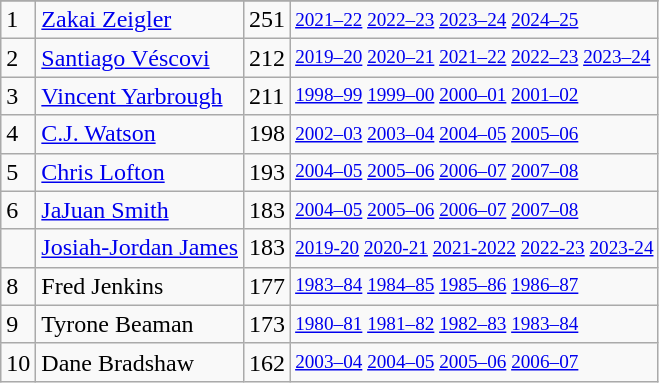<table class="wikitable">
<tr>
</tr>
<tr>
<td>1</td>
<td><a href='#'>Zakai Zeigler</a></td>
<td>251</td>
<td style="font-size:80%;"><a href='#'>2021–22</a> <a href='#'>2022–23</a>  <a href='#'>2023–24</a>  <a href='#'>2024–25</a></td>
</tr>
<tr>
<td>2</td>
<td><a href='#'>Santiago Véscovi</a></td>
<td>212</td>
<td style="font-size:80%;"><a href='#'>2019–20</a> <a href='#'>2020–21</a> <a href='#'>2021–22</a> <a href='#'>2022–23</a>  <a href='#'>2023–24</a></td>
</tr>
<tr>
<td>3</td>
<td><a href='#'>Vincent Yarbrough</a></td>
<td>211</td>
<td style="font-size:80%;"><a href='#'>1998–99</a> <a href='#'>1999–00</a> <a href='#'>2000–01</a> <a href='#'>2001–02</a></td>
</tr>
<tr>
<td>4</td>
<td><a href='#'>C.J. Watson</a></td>
<td>198</td>
<td style="font-size:80%;"><a href='#'>2002–03</a> <a href='#'>2003–04</a> <a href='#'>2004–05</a> <a href='#'>2005–06</a></td>
</tr>
<tr>
<td>5</td>
<td><a href='#'>Chris Lofton</a></td>
<td>193</td>
<td style="font-size:80%;"><a href='#'>2004–05</a> <a href='#'>2005–06</a> <a href='#'>2006–07</a> <a href='#'>2007–08</a></td>
</tr>
<tr>
<td>6</td>
<td><a href='#'>JaJuan Smith</a></td>
<td>183</td>
<td style="font-size:80%;"><a href='#'>2004–05</a> <a href='#'>2005–06</a> <a href='#'>2006–07</a> <a href='#'>2007–08</a></td>
</tr>
<tr>
<td></td>
<td><a href='#'>Josiah-Jordan James</a></td>
<td>183</td>
<td style="font-size:80%;"><a href='#'>2019-20</a> <a href='#'>2020-21</a> <a href='#'>2021-2022</a> <a href='#'>2022-23</a> <a href='#'>2023-24</a></td>
</tr>
<tr>
<td>8</td>
<td>Fred Jenkins</td>
<td>177</td>
<td style="font-size:80%;"><a href='#'>1983–84</a> <a href='#'>1984–85</a> <a href='#'>1985–86</a> <a href='#'>1986–87</a></td>
</tr>
<tr>
<td>9</td>
<td>Tyrone Beaman</td>
<td>173</td>
<td style="font-size:80%;"><a href='#'>1980–81</a> <a href='#'>1981–82</a> <a href='#'>1982–83</a> <a href='#'>1983–84</a></td>
</tr>
<tr>
<td>10</td>
<td>Dane Bradshaw</td>
<td>162</td>
<td style="font-size:80%;"><a href='#'>2003–04</a> <a href='#'>2004–05</a> <a href='#'>2005–06</a> <a href='#'>2006–07</a></td>
</tr>
</table>
